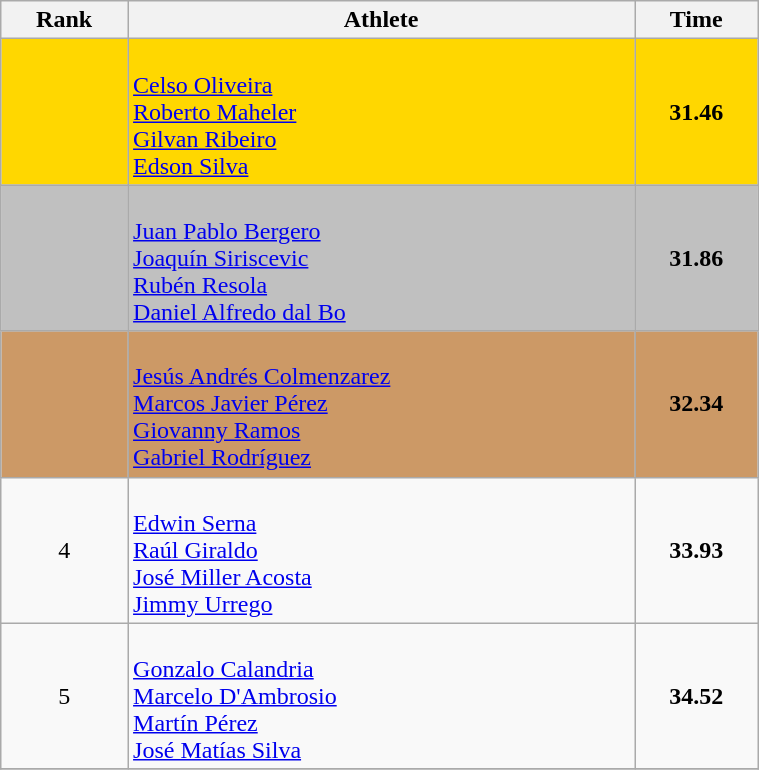<table class="wikitable" width=40% style="text-align:center">
<tr>
<th>Rank</th>
<th>Athlete</th>
<th>Time</th>
</tr>
<tr bgcolor=gold>
<td></td>
<td align=left><br><a href='#'>Celso Oliveira</a><br><a href='#'>Roberto Maheler</a><br><a href='#'>Gilvan Ribeiro</a><br><a href='#'>Edson Silva</a></td>
<td><strong>31.46</strong></td>
</tr>
<tr bgcolor=silver>
<td></td>
<td align=left><br><a href='#'>Juan Pablo Bergero</a><br><a href='#'>Joaquín Siriscevic</a><br><a href='#'>Rubén Resola</a><br><a href='#'>Daniel Alfredo dal Bo</a></td>
<td><strong>31.86</strong></td>
</tr>
<tr bgcolor=cc9966>
<td></td>
<td align=left><br><a href='#'>Jesús Andrés Colmenzarez</a><br><a href='#'>Marcos Javier Pérez</a><br><a href='#'>Giovanny Ramos</a><br><a href='#'>Gabriel Rodríguez</a></td>
<td><strong>32.34</strong></td>
</tr>
<tr>
<td>4</td>
<td align=left><br><a href='#'>Edwin Serna</a><br><a href='#'>Raúl Giraldo</a><br><a href='#'>José Miller Acosta</a><br><a href='#'>Jimmy Urrego</a></td>
<td><strong>33.93</strong></td>
</tr>
<tr>
<td>5</td>
<td align=left><br><a href='#'>Gonzalo Calandria</a><br><a href='#'>Marcelo D'Ambrosio</a><br><a href='#'>Martín Pérez</a><br><a href='#'>José Matías Silva</a></td>
<td><strong>34.52</strong></td>
</tr>
<tr>
</tr>
</table>
